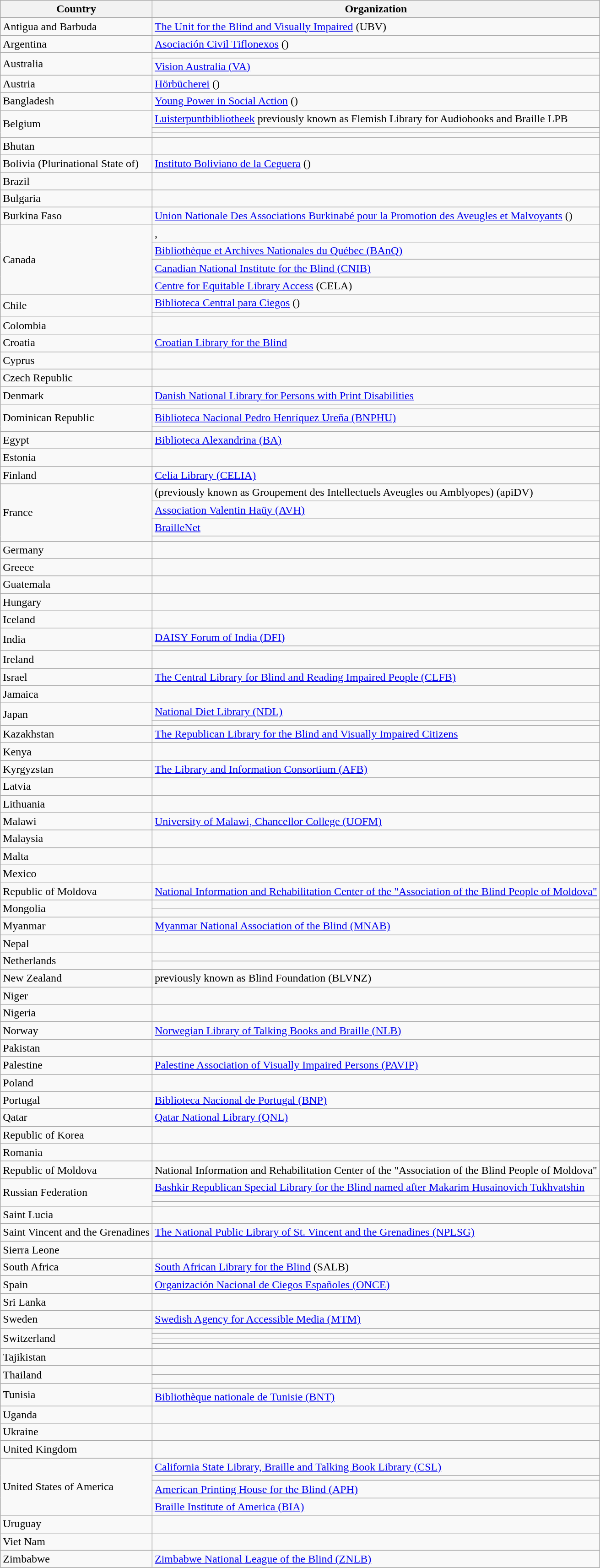<table class="wikitable">
<tr>
<th>Country</th>
<th>Organization</th>
</tr>
<tr>
</tr>
<tr>
<td>Antigua and Barbuda</td>
<td><a href='#'>The Unit for the Blind and Visually Impaired</a> (UBV)</td>
</tr>
<tr>
<td>Argentina</td>
<td><a href='#'>Asociación Civil Tiflonexos</a> ()</td>
</tr>
<tr>
<td rowspan="2">Australia</td>
<td></td>
</tr>
<tr>
<td><a href='#'>Vision Australia (VA)</a></td>
</tr>
<tr>
<td>Austria</td>
<td><a href='#'>Hörbücherei</a> ()</td>
</tr>
<tr>
<td>Bangladesh</td>
<td><a href='#'>Young Power in Social Action</a> ()</td>
</tr>
<tr>
<td rowspan="3">Belgium</td>
<td><a href='#'>Luisterpuntbibliotheek</a> previously known as Flemish Library for Audiobooks and Braille LPB</td>
</tr>
<tr>
<td></td>
</tr>
<tr>
<td></td>
</tr>
<tr>
<td>Bhutan</td>
<td></td>
</tr>
<tr>
<td>Bolivia (Plurinational State of)</td>
<td><a href='#'>Instituto Boliviano de la Ceguera</a> ()</td>
</tr>
<tr>
<td>Brazil</td>
<td></td>
</tr>
<tr>
<td>Bulgaria</td>
<td></td>
</tr>
<tr>
<td>Burkina Faso</td>
<td><a href='#'>Union Nationale Des Associations Burkinabé pour la Promotion des Aveugles et Malvoyants</a> ()</td>
</tr>
<tr>
<td rowspan="4">Canada</td>
<td>, </td>
</tr>
<tr>
<td><a href='#'>Bibliothèque et Archives Nationales du Québec (BAnQ)</a></td>
</tr>
<tr>
<td><a href='#'>Canadian National Institute for the Blind (CNIB)</a></td>
</tr>
<tr>
<td><a href='#'>Centre for Equitable Library Access</a> (CELA)</td>
</tr>
<tr>
<td rowspan="2">Chile</td>
<td><a href='#'>Biblioteca Central para Ciegos</a> ()</td>
</tr>
<tr>
<td></td>
</tr>
<tr>
<td>Colombia</td>
<td> </td>
</tr>
<tr>
<td>Croatia</td>
<td><a href='#'>Croatian Library for the Blind</a> </td>
</tr>
<tr>
<td>Cyprus</td>
<td></td>
</tr>
<tr>
<td>Czech Republic</td>
<td></td>
</tr>
<tr>
<td>Denmark</td>
<td><a href='#'>Danish National Library for Persons with Print Disabilities</a> </td>
</tr>
<tr>
<td rowspan="3">Dominican Republic</td>
<td></td>
</tr>
<tr>
<td><a href='#'>Biblioteca Nacional Pedro Henríquez Ureña (BNPHU)</a></td>
</tr>
<tr>
<td></td>
</tr>
<tr>
<td>Egypt</td>
<td><a href='#'>Biblioteca Alexandrina (BA)</a></td>
</tr>
<tr>
<td>Estonia</td>
<td></td>
</tr>
<tr>
<td>Finland</td>
<td><a href='#'>Celia Library (CELIA)</a></td>
</tr>
<tr>
<td rowspan="4">France</td>
<td> (previously known as Groupement des Intellectuels Aveugles ou Amblyopes) (apiDV)</td>
</tr>
<tr>
<td><a href='#'>Association Valentin Haüy (AVH)</a></td>
</tr>
<tr>
<td><a href='#'>BrailleNet</a></td>
</tr>
<tr>
<td></td>
</tr>
<tr>
<td>Germany</td>
<td></td>
</tr>
<tr>
<td>Greece</td>
<td></td>
</tr>
<tr>
<td>Guatemala</td>
<td></td>
</tr>
<tr>
<td>Hungary</td>
<td></td>
</tr>
<tr>
<td>Iceland</td>
<td></td>
</tr>
<tr>
<td rowspan="2">India</td>
<td><a href='#'>DAISY Forum of India (DFI)</a></td>
</tr>
<tr>
<td></td>
</tr>
<tr>
<td>Ireland</td>
<td></td>
</tr>
<tr>
<td>Israel</td>
<td><a href='#'>The Central Library for Blind and Reading Impaired People (CLFB)</a></td>
</tr>
<tr>
<td>Jamaica</td>
<td></td>
</tr>
<tr>
<td rowspan="2">Japan</td>
<td><a href='#'>National Diet Library (NDL)</a></td>
</tr>
<tr>
<td></td>
</tr>
<tr>
<td>Kazakhstan</td>
<td><a href='#'>The Republican Library for the Blind and Visually Impaired Citizens</a></td>
</tr>
<tr>
<td>Kenya</td>
<td></td>
</tr>
<tr>
<td>Kyrgyzstan</td>
<td><a href='#'>The Library and Information Consortium (AFB)</a></td>
</tr>
<tr>
<td>Latvia</td>
<td></td>
</tr>
<tr>
<td>Lithuania</td>
<td></td>
</tr>
<tr>
<td>Malawi</td>
<td><a href='#'>University of Malawi, Chancellor College (UOFM)</a></td>
</tr>
<tr>
<td>Malaysia</td>
<td></td>
</tr>
<tr>
<td>Malta</td>
<td></td>
</tr>
<tr>
<td>Mexico</td>
<td> </td>
</tr>
<tr>
<td>Republic of Moldova</td>
<td><a href='#'>National Information and Rehabilitation Center of the "Association of the Blind People of Moldova"</a></td>
</tr>
<tr>
<td rowspan="2">Mongolia</td>
<td></td>
</tr>
<tr>
<td></td>
</tr>
<tr>
<td>Myanmar</td>
<td><a href='#'>Myanmar National Association of the Blind (MNAB)</a></td>
</tr>
<tr>
<td>Nepal</td>
<td></td>
</tr>
<tr>
<td rowspan="2">Netherlands</td>
<td></td>
</tr>
<tr>
<td></td>
</tr>
<tr>
<td>New Zealand</td>
<td> previously known as Blind Foundation (BLVNZ)</td>
</tr>
<tr>
<td>Niger</td>
<td></td>
</tr>
<tr>
<td>Nigeria</td>
<td></td>
</tr>
<tr>
<td>Norway</td>
<td><a href='#'>Norwegian Library of Talking Books and Braille (NLB)</a></td>
</tr>
<tr>
<td>Pakistan</td>
<td></td>
</tr>
<tr>
<td>Palestine</td>
<td><a href='#'>Palestine Association of Visually Impaired Persons (PAVIP)</a></td>
</tr>
<tr>
<td>Poland</td>
<td></td>
</tr>
<tr>
<td>Portugal</td>
<td><a href='#'>Biblioteca Nacional de Portugal (BNP)</a></td>
</tr>
<tr>
<td>Qatar</td>
<td><a href='#'>Qatar National Library (QNL)</a></td>
</tr>
<tr>
<td>Republic of Korea</td>
<td></td>
</tr>
<tr>
<td>Romania</td>
<td></td>
</tr>
<tr>
<td>Republic of Moldova</td>
<td>National Information and Rehabilitation Center of the "Association of the Blind People of Moldova"</td>
</tr>
<tr>
<td rowspan="3">Russian Federation</td>
<td><a href='#'>Bashkir Republican Special Library for the Blind named after Makarim Husainovich Tukhvatshin</a></td>
</tr>
<tr>
<td></td>
</tr>
<tr>
<td></td>
</tr>
<tr>
<td>Saint Lucia</td>
<td></td>
</tr>
<tr>
<td>Saint Vincent and the Grenadines</td>
<td><a href='#'>The National Public Library of St. Vincent and the Grenadines (NPLSG)</a></td>
</tr>
<tr>
<td>Sierra Leone</td>
<td></td>
</tr>
<tr>
<td>South Africa</td>
<td><a href='#'>South African Library for the Blind</a> (SALB)</td>
</tr>
<tr>
<td>Spain</td>
<td><a href='#'>Organización Nacional de Ciegos Españoles (ONCE)</a></td>
</tr>
<tr>
<td>Sri Lanka</td>
<td> </td>
</tr>
<tr>
<td>Sweden</td>
<td><a href='#'>Swedish Agency for Accessible Media (MTM)</a></td>
</tr>
<tr>
<td rowspan="4">Switzerland</td>
<td> </td>
</tr>
<tr>
<td></td>
</tr>
<tr>
<td></td>
</tr>
<tr>
<td></td>
</tr>
<tr>
<td>Tajikistan</td>
<td></td>
</tr>
<tr>
<td rowspan="2">Thailand</td>
<td> </td>
</tr>
<tr>
<td></td>
</tr>
<tr>
<td rowspan="2">Tunisia</td>
<td></td>
</tr>
<tr>
<td><a href='#'>Bibliothèque nationale de Tunisie (BNT)</a></td>
</tr>
<tr>
<td>Uganda</td>
<td></td>
</tr>
<tr>
<td>Ukraine</td>
<td></td>
</tr>
<tr>
<td>United Kingdom</td>
<td></td>
</tr>
<tr>
<td rowspan="4">United States of America</td>
<td><a href='#'>California State Library, Braille and Talking Book Library (CSL)</a></td>
</tr>
<tr>
<td></td>
</tr>
<tr>
<td><a href='#'>American Printing House for the Blind (APH)</a></td>
</tr>
<tr>
<td><a href='#'>Braille Institute of America (BIA)</a></td>
</tr>
<tr>
<td>Uruguay</td>
<td></td>
</tr>
<tr>
<td>Viet Nam</td>
<td></td>
</tr>
<tr>
<td>Zimbabwe</td>
<td><a href='#'>Zimbabwe National League of the Blind (ZNLB)</a></td>
</tr>
</table>
